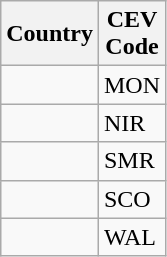<table class="wikitable">
<tr>
<th>Country</th>
<th>CEV<br>Code</th>
</tr>
<tr>
<td></td>
<td>MON</td>
</tr>
<tr>
<td></td>
<td>NIR</td>
</tr>
<tr>
<td></td>
<td>SMR</td>
</tr>
<tr>
<td></td>
<td>SCO</td>
</tr>
<tr>
<td></td>
<td>WAL</td>
</tr>
</table>
